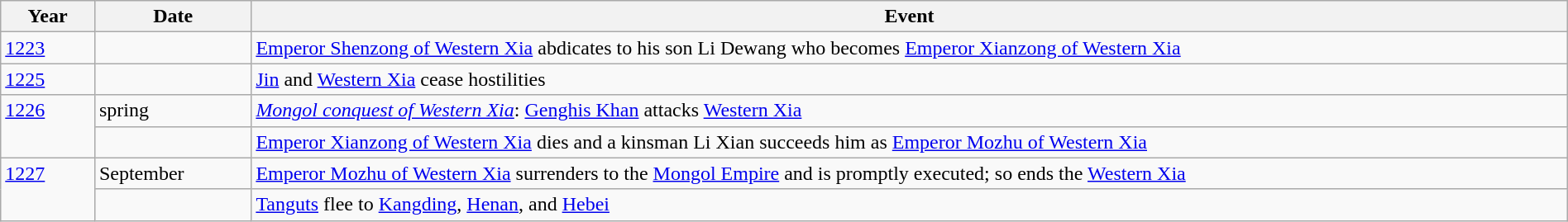<table class="wikitable" width="100%">
<tr>
<th style="width:6%">Year</th>
<th style="width:10%">Date</th>
<th>Event</th>
</tr>
<tr>
<td><a href='#'>1223</a></td>
<td></td>
<td><a href='#'>Emperor Shenzong of Western Xia</a> abdicates to his son Li Dewang who becomes <a href='#'>Emperor Xianzong of Western Xia</a></td>
</tr>
<tr>
<td><a href='#'>1225</a></td>
<td></td>
<td><a href='#'>Jin</a> and <a href='#'>Western Xia</a> cease hostilities</td>
</tr>
<tr>
<td rowspan="2" valign="top"><a href='#'>1226</a></td>
<td>spring</td>
<td><em><a href='#'>Mongol conquest of Western Xia</a></em>: <a href='#'>Genghis Khan</a> attacks <a href='#'>Western Xia</a></td>
</tr>
<tr>
<td></td>
<td><a href='#'>Emperor Xianzong of Western Xia</a> dies and a kinsman Li Xian succeeds him as <a href='#'>Emperor Mozhu of Western Xia</a></td>
</tr>
<tr>
<td rowspan="3" valign="top"><a href='#'>1227</a></td>
<td>September</td>
<td><a href='#'>Emperor Mozhu of Western Xia</a> surrenders to the <a href='#'>Mongol Empire</a> and is promptly executed; so ends the <a href='#'>Western Xia</a></td>
</tr>
<tr>
<td></td>
<td><a href='#'>Tanguts</a> flee to <a href='#'>Kangding</a>, <a href='#'>Henan</a>, and <a href='#'>Hebei</a></td>
</tr>
</table>
